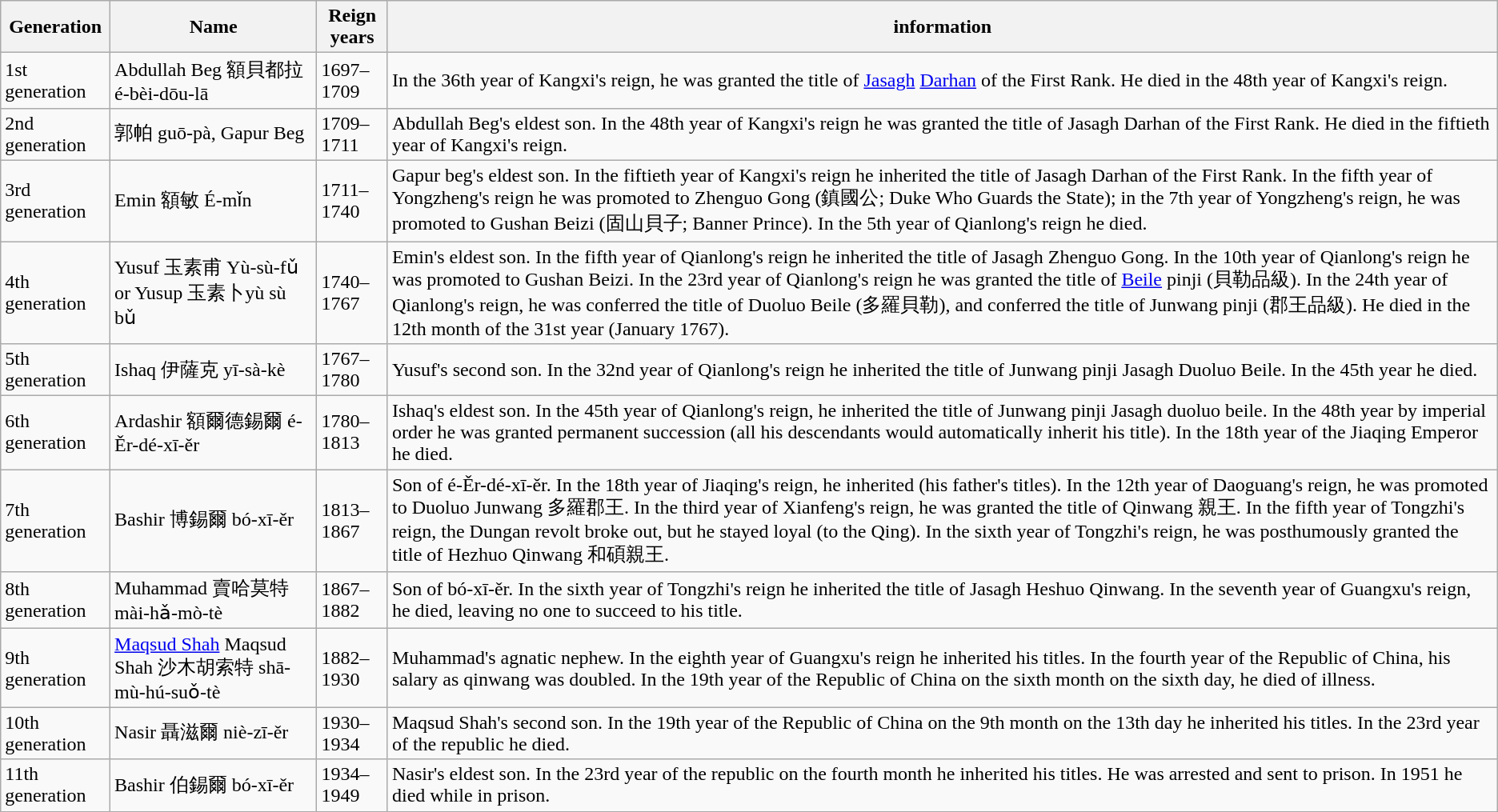<table class="wikitable">
<tr>
<th>Generation</th>
<th>Name</th>
<th>Reign years</th>
<th>information</th>
</tr>
<tr>
<td>1st generation</td>
<td>Abdullah Beg 額貝都拉 é-bèi-dōu-lā</td>
<td>1697–1709</td>
<td>In the 36th year of Kangxi's reign, he was granted the title of <a href='#'>Jasagh</a> <a href='#'>Darhan</a> of the First Rank. He died in the 48th year of Kangxi's reign.</td>
</tr>
<tr>
<td>2nd generation</td>
<td>郭帕 guō-pà, Gapur Beg</td>
<td>1709–1711</td>
<td>Abdullah Beg's eldest son. In the 48th year of Kangxi's reign he was granted the title of Jasagh Darhan of the First Rank. He died in the fiftieth year of Kangxi's reign.</td>
</tr>
<tr>
<td>3rd generation</td>
<td>Emin 額敏 É-mǐn</td>
<td>1711–1740</td>
<td>Gapur beg's eldest son. In the fiftieth year of Kangxi's reign he inherited the title of Jasagh Darhan of the First Rank. In the fifth year of Yongzheng's reign he was promoted to Zhenguo Gong (鎮國公; Duke Who Guards the State); in the 7th year of Yongzheng's reign, he was promoted to Gushan Beizi (固山貝子; Banner Prince). In the 5th year of Qianlong's reign he died.</td>
</tr>
<tr>
<td>4th generation</td>
<td>Yusuf 玉素甫 Yù-sù-fǔ or Yusup 玉素卜yù sù bǔ</td>
<td>1740–1767</td>
<td>Emin's eldest son. In the fifth year of Qianlong's reign he inherited the title of Jasagh Zhenguo Gong. In the 10th year of Qianlong's reign he was promoted to Gushan Beizi. In the 23rd year of Qianlong's reign he was granted the title of <a href='#'>Beile</a> pinji (貝勒品級). In the 24th year of Qianlong's reign, he was conferred the title of Duoluo Beile (多羅貝勒), and conferred the title of Junwang pinji (郡王品級). He died in the 12th month of the 31st year (January 1767).</td>
</tr>
<tr>
<td>5th generation</td>
<td>Ishaq 伊薩克 yī-sà-kè</td>
<td>1767–1780</td>
<td>Yusuf's second son. In the 32nd year of Qianlong's reign he inherited the title of Junwang pinji Jasagh Duoluo Beile. In the 45th year he died.</td>
</tr>
<tr>
<td>6th generation</td>
<td>Ardashir 額爾德錫爾 é-Ěr-dé-xī-ěr</td>
<td>1780–1813</td>
<td>Ishaq's eldest son. In the 45th year of Qianlong's reign, he inherited the title of Junwang pinji Jasagh duoluo beile. In the 48th year by imperial order he was granted permanent succession (all his descendants would automatically inherit his title). In the 18th year of the Jiaqing Emperor he died.</td>
</tr>
<tr>
<td>7th generation</td>
<td>Bashir 博錫爾 bó-xī-ěr</td>
<td>1813–1867</td>
<td>Son of é-Ěr-dé-xī-ěr. In the 18th year of Jiaqing's reign, he inherited (his father's titles). In the 12th year of Daoguang's reign, he was promoted to Duoluo Junwang 多羅郡王. In the third year of Xianfeng's reign, he was granted the title of Qinwang 親王. In the fifth year of Tongzhi's reign, the Dungan revolt broke out, but he stayed loyal (to the Qing). In the sixth year of Tongzhi's reign, he was posthumously granted the title of Hezhuo Qinwang 和碩親王.</td>
</tr>
<tr>
<td>8th generation</td>
<td>Muhammad 賣哈莫特 mài-hǎ-mò-tè</td>
<td>1867–1882</td>
<td>Son of bó-xī-ěr. In the sixth year of Tongzhi's reign he inherited the title of Jasagh Heshuo Qinwang. In the seventh year of Guangxu's reign, he died, leaving no one to succeed to his title.</td>
</tr>
<tr>
<td>9th generation</td>
<td><a href='#'>Maqsud Shah</a> Maqsud Shah 沙木胡索特 shā-mù-hú-suǒ-tè</td>
<td>1882–1930</td>
<td>Muhammad's agnatic nephew. In the eighth year of Guangxu's reign he inherited his titles. In the fourth year of the Republic of China, his salary as qinwang was doubled. In the 19th year of the Republic of China on the sixth month on the sixth day, he died of illness.</td>
</tr>
<tr>
<td>10th generation</td>
<td>Nasir 聶滋爾 niè-zī-ěr</td>
<td>1930–1934</td>
<td>Maqsud Shah's second son. In the 19th year of the Republic of China on the 9th month on the 13th day he inherited his titles. In the 23rd year of the republic he died.</td>
</tr>
<tr>
<td>11th generation</td>
<td>Bashir 伯錫爾 bó-xī-ěr</td>
<td>1934–1949</td>
<td>Nasir's eldest son. In the 23rd year of the republic on the fourth month he inherited his titles. He was arrested and sent to prison. In 1951 he died while in prison.</td>
</tr>
<tr>
</tr>
</table>
